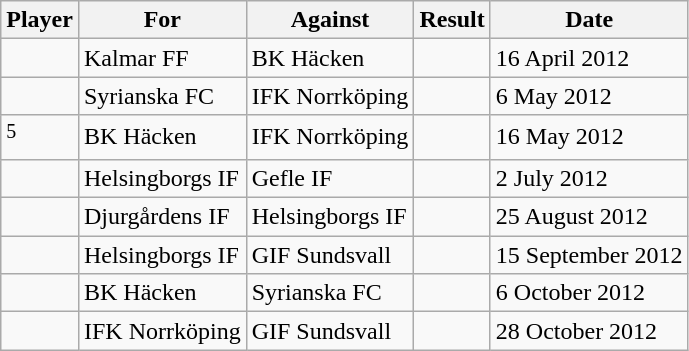<table class="wikitable sortable">
<tr>
<th>Player</th>
<th>For</th>
<th>Against</th>
<th align=center>Result</th>
<th>Date</th>
</tr>
<tr>
<td> </td>
<td>Kalmar FF</td>
<td>BK Häcken</td>
<td align=center></td>
<td>16 April 2012</td>
</tr>
<tr>
<td> </td>
<td>Syrianska FC</td>
<td>IFK Norrköping</td>
<td align=center></td>
<td>6 May 2012</td>
</tr>
<tr>
<td> <sup>5</sup></td>
<td>BK Häcken</td>
<td>IFK Norrköping</td>
<td align=center></td>
<td>16 May 2012</td>
</tr>
<tr>
<td> </td>
<td>Helsingborgs IF</td>
<td>Gefle IF</td>
<td align=center></td>
<td>2 July 2012</td>
</tr>
<tr>
<td> </td>
<td>Djurgårdens IF</td>
<td>Helsingborgs IF</td>
<td align=center></td>
<td>25 August 2012</td>
</tr>
<tr>
<td> </td>
<td>Helsingborgs IF</td>
<td>GIF Sundsvall</td>
<td align=center></td>
<td>15 September 2012</td>
</tr>
<tr>
<td> </td>
<td>BK Häcken</td>
<td>Syrianska FC</td>
<td align=center></td>
<td>6 October 2012</td>
</tr>
<tr>
<td> </td>
<td>IFK Norrköping</td>
<td>GIF Sundsvall</td>
<td align=center></td>
<td>28 October 2012</td>
</tr>
</table>
